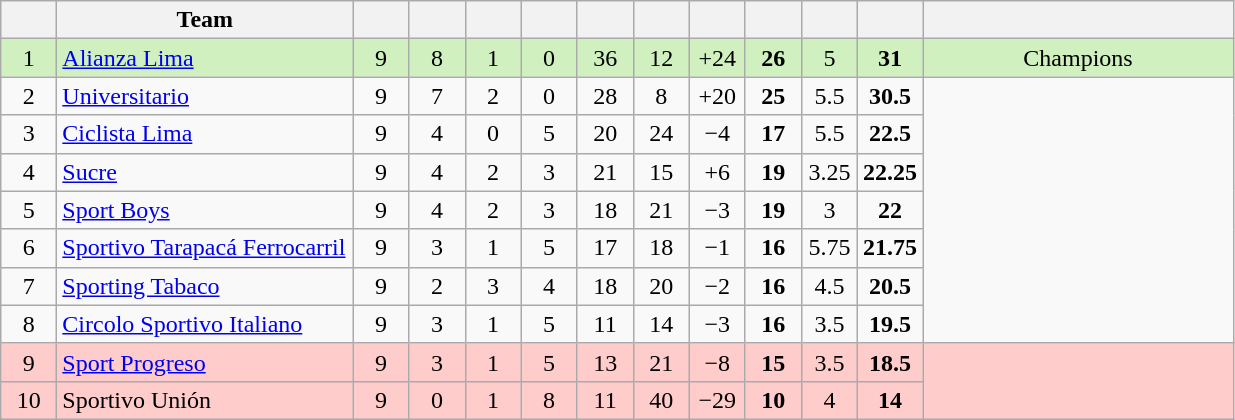<table class="wikitable" style="text-align:center;">
<tr>
<th width="30"></th>
<th width="190">Team</th>
<th width="30"></th>
<th width="30"></th>
<th width="30"></th>
<th width="30"></th>
<th width="30"></th>
<th width="30"></th>
<th width="30"></th>
<th width="30"></th>
<th width="30"></th>
<th width="30"></th>
<th width="200"></th>
</tr>
<tr bgcolor=#D0F0C0>
<td>1</td>
<td align=left><a href='#'>Alianza Lima</a></td>
<td>9</td>
<td>8</td>
<td>1</td>
<td>0</td>
<td>36</td>
<td>12</td>
<td>+24</td>
<td><strong>26</strong></td>
<td>5</td>
<td><strong>31</strong></td>
<td>Champions</td>
</tr>
<tr>
<td>2</td>
<td align=left><a href='#'>Universitario</a></td>
<td>9</td>
<td>7</td>
<td>2</td>
<td>0</td>
<td>28</td>
<td>8</td>
<td>+20</td>
<td><strong>25</strong></td>
<td>5.5</td>
<td><strong>30.5</strong></td>
</tr>
<tr>
<td>3</td>
<td align=left><a href='#'>Ciclista Lima</a></td>
<td>9</td>
<td>4</td>
<td>0</td>
<td>5</td>
<td>20</td>
<td>24</td>
<td>−4</td>
<td><strong>17</strong></td>
<td>5.5</td>
<td><strong>22.5</strong></td>
</tr>
<tr>
<td>4</td>
<td align=left><a href='#'>Sucre</a></td>
<td>9</td>
<td>4</td>
<td>2</td>
<td>3</td>
<td>21</td>
<td>15</td>
<td>+6</td>
<td><strong>19</strong></td>
<td>3.25</td>
<td><strong>22.25</strong></td>
</tr>
<tr>
<td>5</td>
<td align=left><a href='#'>Sport Boys</a></td>
<td>9</td>
<td>4</td>
<td>2</td>
<td>3</td>
<td>18</td>
<td>21</td>
<td>−3</td>
<td><strong>19</strong></td>
<td>3</td>
<td><strong>22</strong></td>
</tr>
<tr>
<td>6</td>
<td align=left><a href='#'>Sportivo Tarapacá Ferrocarril</a></td>
<td>9</td>
<td>3</td>
<td>1</td>
<td>5</td>
<td>17</td>
<td>18</td>
<td>−1</td>
<td><strong>16</strong></td>
<td>5.75</td>
<td><strong>21.75</strong></td>
</tr>
<tr>
<td>7</td>
<td align=left><a href='#'>Sporting Tabaco</a></td>
<td>9</td>
<td>2</td>
<td>3</td>
<td>4</td>
<td>18</td>
<td>20</td>
<td>−2</td>
<td><strong>16</strong></td>
<td>4.5</td>
<td><strong>20.5</strong></td>
</tr>
<tr>
<td>8</td>
<td align=left><a href='#'>Circolo Sportivo Italiano</a></td>
<td>9</td>
<td>3</td>
<td>1</td>
<td>5</td>
<td>11</td>
<td>14</td>
<td>−3</td>
<td><strong>16</strong></td>
<td>3.5</td>
<td><strong>19.5</strong></td>
</tr>
<tr bgcolor=#ffcccc>
<td>9</td>
<td align=left><a href='#'>Sport Progreso</a></td>
<td>9</td>
<td>3</td>
<td>1</td>
<td>5</td>
<td>13</td>
<td>21</td>
<td>−8</td>
<td><strong>15</strong></td>
<td>3.5</td>
<td><strong>18.5</strong></td>
<td rowspan=2></td>
</tr>
<tr bgcolor=#ffcccc>
<td>10</td>
<td align=left>Sportivo Unión</td>
<td>9</td>
<td>0</td>
<td>1</td>
<td>8</td>
<td>11</td>
<td>40</td>
<td>−29</td>
<td><strong>10</strong></td>
<td>4</td>
<td><strong>14</strong></td>
</tr>
</table>
